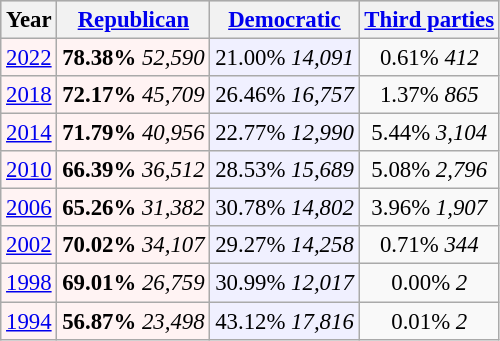<table class="wikitable" style="font-size:95%;">
<tr bgcolor=lightgrey>
<th>Year</th>
<th><a href='#'>Republican</a></th>
<th><a href='#'>Democratic</a></th>
<th><a href='#'>Third parties</a></th>
</tr>
<tr>
<td align="center" bgcolor="#fff3f3"><a href='#'>2022</a></td>
<td align="center" bgcolor="#fff3f3"><strong>78.38%</strong> <em>52,590</em></td>
<td align="center" bgcolor="#f0f0ff">21.00% <em>14,091</em></td>
<td align="center">0.61% <em>412</em></td>
</tr>
<tr>
<td align="center" bgcolor="#fff3f3"><a href='#'>2018</a></td>
<td align="center" bgcolor="#fff3f3"><strong>72.17%</strong> <em>45,709</em></td>
<td align="center" bgcolor="#f0f0ff">26.46% <em>16,757</em></td>
<td align="center">1.37% <em>865</em></td>
</tr>
<tr>
<td align="center" bgcolor="#fff3f3"><a href='#'>2014</a></td>
<td align="center" bgcolor="#fff3f3"><strong>71.79%</strong> <em>40,956</em></td>
<td align="center" bgcolor="#f0f0ff">22.77% <em>12,990</em></td>
<td align="center">5.44% <em>3,104</em></td>
</tr>
<tr>
<td align="center" bgcolor="#fff3f3"><a href='#'>2010</a></td>
<td align="center" bgcolor="#fff3f3"><strong>66.39%</strong> <em>36,512</em></td>
<td align="center" bgcolor="#f0f0ff">28.53% <em>15,689</em></td>
<td align="center">5.08% <em>2,796</em></td>
</tr>
<tr>
<td align="center" bgcolor="#fff3f3"><a href='#'>2006</a></td>
<td align="center" bgcolor="#fff3f3"><strong>65.26%</strong> <em>31,382</em></td>
<td align="center" bgcolor="#f0f0ff">30.78% <em>14,802</em></td>
<td align="center">3.96% <em>1,907</em></td>
</tr>
<tr>
<td align="center" bgcolor="#fff3f3"><a href='#'>2002</a></td>
<td align="center" bgcolor="#fff3f3"><strong>70.02%</strong> <em>34,107</em></td>
<td align="center" bgcolor="#f0f0ff">29.27% <em>14,258</em></td>
<td align="center">0.71% <em>344</em></td>
</tr>
<tr>
<td align="center" bgcolor="#fff3f3"><a href='#'>1998</a></td>
<td align="center" bgcolor="#fff3f3"><strong>69.01%</strong> <em>26,759</em></td>
<td align="center" bgcolor="#f0f0ff">30.99% <em>12,017</em></td>
<td align="center">0.00% <em>2 </em></td>
</tr>
<tr>
<td align="center" bgcolor="#fff3f3"><a href='#'>1994</a></td>
<td align="center" bgcolor="#fff3f3"><strong>56.87%</strong> <em>23,498</em></td>
<td align="center" bgcolor="#f0f0ff">43.12% <em>17,816</em></td>
<td align="center">0.01% <em>2 </em></td>
</tr>
</table>
